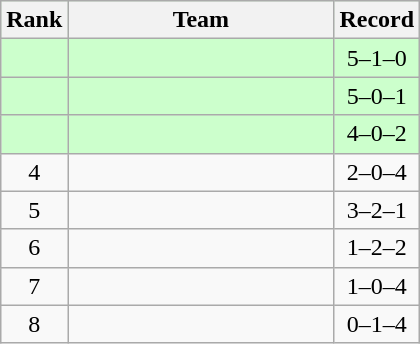<table class=wikitable style="text-align:center;">
<tr bgcolor=#ccffcc>
<th>Rank</th>
<th width=170>Team</th>
<th>Record</th>
</tr>
<tr bgcolor=#ccffcc>
<td></td>
<td align=left></td>
<td>5–1–0</td>
</tr>
<tr bgcolor=#ccffcc>
<td></td>
<td align=left></td>
<td>5–0–1</td>
</tr>
<tr bgcolor=#ccffcc>
<td></td>
<td align=left></td>
<td>4–0–2</td>
</tr>
<tr>
<td>4</td>
<td align=left></td>
<td>2–0–4</td>
</tr>
<tr>
<td>5</td>
<td align=left></td>
<td>3–2–1</td>
</tr>
<tr>
<td>6</td>
<td align=left></td>
<td>1–2–2</td>
</tr>
<tr>
<td>7</td>
<td align=left></td>
<td>1–0–4</td>
</tr>
<tr>
<td>8</td>
<td align=left></td>
<td>0–1–4</td>
</tr>
</table>
